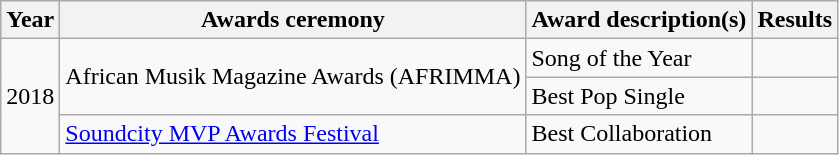<table class="wikitable sortable">
<tr>
<th>Year</th>
<th>Awards ceremony</th>
<th>Award description(s)</th>
<th>Results</th>
</tr>
<tr>
<td rowspan="3">2018</td>
<td rowspan="2">African Musik Magazine Awards (AFRIMMA)</td>
<td>Song of the Year</td>
<td></td>
</tr>
<tr>
<td>Best Pop Single</td>
<td></td>
</tr>
<tr>
<td><a href='#'>Soundcity MVP Awards Festival</a></td>
<td>Best Collaboration</td>
<td></td>
</tr>
</table>
